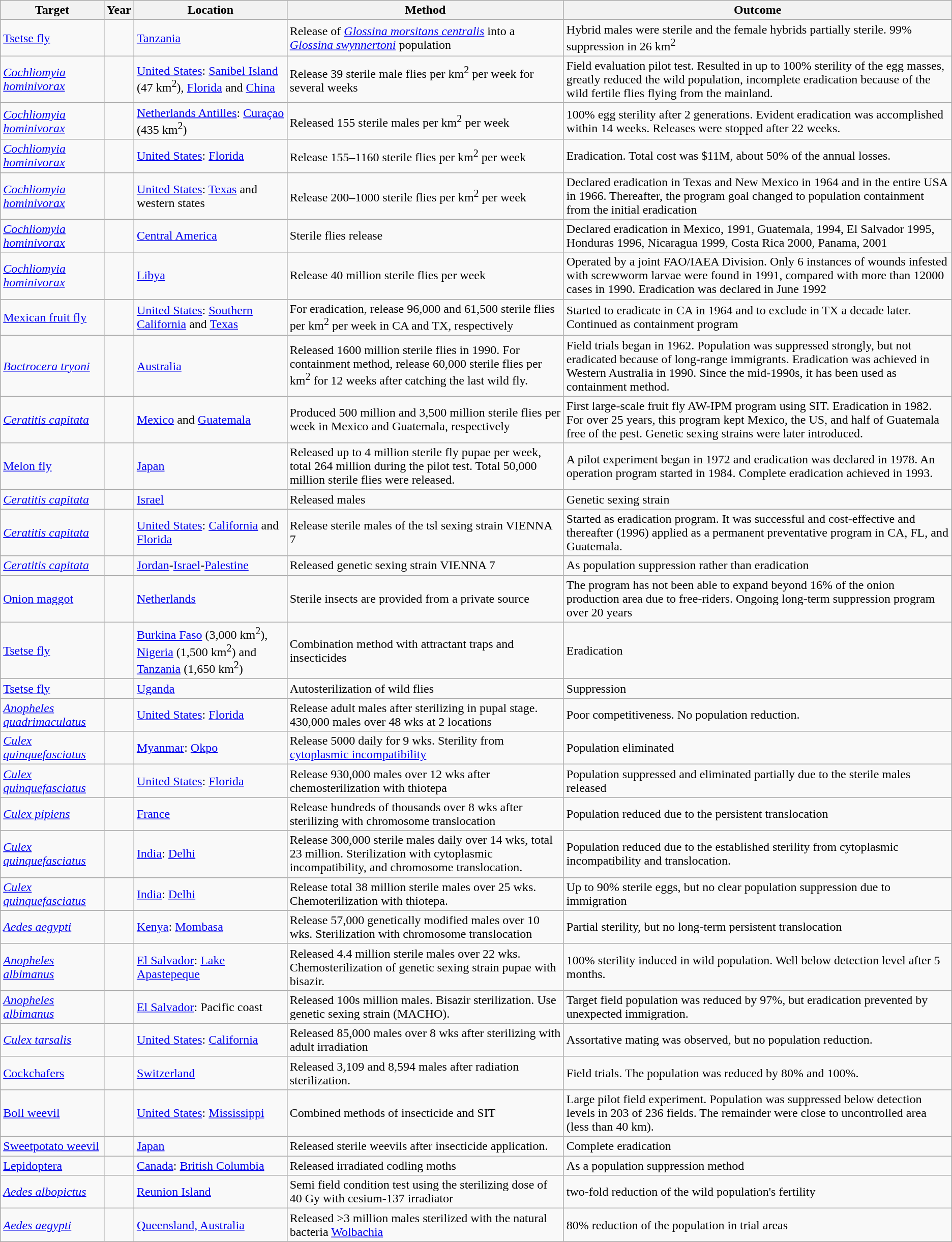<table class="wikitable sortable">
<tr>
<th>Target</th>
<th>Year</th>
<th>Location</th>
<th>Method</th>
<th>Outcome</th>
</tr>
<tr>
<td><a href='#'>Tsetse fly</a></td>
<td></td>
<td><a href='#'>Tanzania</a></td>
<td>Release of <em><a href='#'>Glossina morsitans centralis</a></em> into a <em><a href='#'>Glossina swynnertoni</a></em> population</td>
<td>Hybrid males were sterile and the female hybrids partially sterile. 99% suppression in 26 km<sup>2</sup></td>
</tr>
<tr>
<td><em><a href='#'>Cochliomyia hominivorax</a></em></td>
<td></td>
<td><a href='#'>United States</a>: <a href='#'>Sanibel Island</a> (47 km<sup>2</sup>), <a href='#'>Florida</a> and <a href='#'>China</a></td>
<td>Release 39 sterile male flies per km<sup>2</sup> per week for several weeks</td>
<td>Field evaluation pilot test. Resulted in up to 100% sterility of the egg masses, greatly reduced the wild population, incomplete eradication because of the wild fertile flies flying from the mainland.</td>
</tr>
<tr>
<td><em><a href='#'>Cochliomyia hominivorax</a></em></td>
<td></td>
<td><a href='#'>Netherlands Antilles</a>: <a href='#'>Curaçao</a> (435 km<sup>2</sup>)</td>
<td>Released 155 sterile males per km<sup>2</sup> per week</td>
<td>100% egg sterility after 2 generations. Evident eradication was accomplished within 14 weeks. Releases were stopped after 22 weeks.</td>
</tr>
<tr>
<td><em><a href='#'>Cochliomyia hominivorax</a></em></td>
<td></td>
<td><a href='#'>United States</a>: <a href='#'>Florida</a></td>
<td>Release 155–1160 sterile flies per km<sup>2</sup> per week</td>
<td>Eradication. Total cost was $11M, about 50% of the annual losses.</td>
</tr>
<tr>
<td><em><a href='#'>Cochliomyia hominivorax</a></em></td>
<td></td>
<td><a href='#'>United States</a>: <a href='#'>Texas</a> and western states</td>
<td>Release 200–1000 sterile flies per km<sup>2</sup> per week</td>
<td>Declared eradication in Texas and New Mexico in 1964 and in the entire USA in 1966. Thereafter, the program goal changed to population containment from the initial eradication</td>
</tr>
<tr>
<td><em><a href='#'>Cochliomyia hominivorax</a></em></td>
<td></td>
<td><a href='#'>Central America</a></td>
<td>Sterile flies release</td>
<td>Declared eradication in Mexico, 1991, Guatemala, 1994, El Salvador 1995, Honduras 1996, Nicaragua 1999, Costa Rica 2000, Panama, 2001</td>
</tr>
<tr>
<td><em><a href='#'>Cochliomyia hominivorax</a></em></td>
<td></td>
<td><a href='#'>Libya</a></td>
<td>Release 40 million sterile flies per week</td>
<td>Operated by a joint FAO/IAEA Division. Only 6 instances of wounds infested with screwworm larvae were found in 1991, compared with more than 12000 cases in 1990. Eradication was declared in June 1992</td>
</tr>
<tr>
<td><a href='#'>Mexican fruit fly</a></td>
<td></td>
<td><a href='#'>United States</a>: <a href='#'>Southern California</a> and <a href='#'>Texas</a></td>
<td>For eradication, release 96,000 and 61,500 sterile flies per km<sup>2</sup> per week in CA and TX, respectively</td>
<td>Started to eradicate in CA in 1964 and to exclude in TX a decade later. Continued as containment program</td>
</tr>
<tr>
<td><em><a href='#'>Bactrocera tryoni</a></em></td>
<td></td>
<td><a href='#'>Australia</a></td>
<td>Released 1600 million sterile flies in 1990. For containment method, release 60,000 sterile flies per km<sup>2</sup> for 12 weeks after catching the last wild fly.</td>
<td>Field trials began in 1962. Population was suppressed strongly, but not eradicated because of long-range immigrants. Eradication was achieved in Western Australia in 1990. Since the mid-1990s, it has been used as containment method.</td>
</tr>
<tr>
<td><em><a href='#'>Ceratitis capitata</a></em></td>
<td></td>
<td><a href='#'>Mexico</a> and <a href='#'>Guatemala</a></td>
<td>Produced 500 million and 3,500 million sterile flies per week in Mexico and Guatemala, respectively</td>
<td>First large-scale fruit fly AW-IPM program using SIT. Eradication in 1982. For over 25 years, this program kept Mexico, the US, and half of Guatemala free of the pest. Genetic sexing strains were later introduced.</td>
</tr>
<tr>
<td><a href='#'>Melon fly</a></td>
<td></td>
<td><a href='#'>Japan</a></td>
<td>Released up to 4 million sterile fly pupae per week, total 264 million during the pilot test. Total 50,000 million sterile flies were released.</td>
<td>A pilot experiment began in 1972 and eradication was declared in 1978. An operation program started in 1984. Complete eradication achieved in 1993.</td>
</tr>
<tr>
<td><em><a href='#'>Ceratitis capitata</a></em></td>
<td></td>
<td><a href='#'>Israel</a></td>
<td>Released males</td>
<td>Genetic sexing strain</td>
</tr>
<tr>
<td><em><a href='#'>Ceratitis capitata</a></em></td>
<td></td>
<td><a href='#'>United States</a>: <a href='#'>California</a> and <a href='#'>Florida</a></td>
<td>Release sterile males of the tsl sexing strain VIENNA 7</td>
<td>Started as eradication program. It was successful and cost-effective and thereafter (1996) applied as a permanent preventative program in CA, FL, and Guatemala.</td>
</tr>
<tr>
<td><em><a href='#'>Ceratitis capitata</a></em></td>
<td></td>
<td><a href='#'>Jordan</a>-<a href='#'>Israel</a>-<a href='#'>Palestine</a></td>
<td>Released genetic sexing strain VIENNA 7</td>
<td>As population suppression rather than eradication</td>
</tr>
<tr>
<td><a href='#'>Onion maggot</a></td>
<td></td>
<td><a href='#'>Netherlands</a></td>
<td>Sterile insects are provided from a private source</td>
<td>The program has not been able to expand beyond 16% of the onion production area due to free-riders. Ongoing long-term suppression program over 20 years</td>
</tr>
<tr>
<td><a href='#'>Tsetse fly</a></td>
<td></td>
<td><a href='#'>Burkina Faso</a> (3,000 km<sup>2</sup>), <a href='#'>Nigeria</a> (1,500 km<sup>2</sup>) and <a href='#'>Tanzania</a> (1,650 km<sup>2</sup>)</td>
<td>Combination method with attractant traps and insecticides</td>
<td>Eradication</td>
</tr>
<tr>
<td><a href='#'>Tsetse fly</a></td>
<td></td>
<td><a href='#'>Uganda</a></td>
<td>Autosterilization of wild flies</td>
<td>Suppression</td>
</tr>
<tr>
<td><em><a href='#'>Anopheles quadrimaculatus</a></em></td>
<td></td>
<td><a href='#'>United States</a>: <a href='#'>Florida</a></td>
<td>Release adult males after sterilizing in pupal stage. 430,000 males over 48 wks at 2 locations</td>
<td>Poor competitiveness. No population reduction.</td>
</tr>
<tr>
<td><em><a href='#'>Culex quinquefasciatus</a></em></td>
<td></td>
<td><a href='#'>Myanmar</a>: <a href='#'>Okpo</a></td>
<td>Release 5000 daily for 9 wks. Sterility from <a href='#'>cytoplasmic incompatibility</a></td>
<td>Population eliminated</td>
</tr>
<tr>
<td><em><a href='#'>Culex quinquefasciatus</a></em></td>
<td></td>
<td><a href='#'>United States</a>: <a href='#'>Florida</a></td>
<td>Release 930,000 males over 12 wks after chemosterilization with thiotepa</td>
<td>Population suppressed and eliminated partially due to the sterile males released</td>
</tr>
<tr>
<td><em><a href='#'>Culex pipiens</a></em></td>
<td></td>
<td><a href='#'>France</a></td>
<td>Release hundreds of thousands over 8 wks after sterilizing with chromosome translocation</td>
<td>Population reduced due to the persistent translocation</td>
</tr>
<tr>
<td><em><a href='#'>Culex quinquefasciatus</a></em></td>
<td></td>
<td><a href='#'>India</a>: <a href='#'>Delhi</a></td>
<td>Release 300,000 sterile males daily over 14 wks, total 23 million. Sterilization with cytoplasmic incompatibility, and chromosome translocation.</td>
<td>Population reduced due to the established sterility from cytoplasmic incompatibility and translocation.</td>
</tr>
<tr>
<td><em><a href='#'>Culex quinquefasciatus</a></em></td>
<td></td>
<td><a href='#'>India</a>: <a href='#'>Delhi</a></td>
<td>Release total 38 million sterile males over 25 wks. Chemoterilization with thiotepa.</td>
<td>Up to 90% sterile eggs, but no clear population suppression due to immigration</td>
</tr>
<tr>
<td><em><a href='#'>Aedes aegypti</a></em></td>
<td></td>
<td><a href='#'>Kenya</a>: <a href='#'>Mombasa</a></td>
<td>Release 57,000 genetically modified males over 10 wks. Sterilization with chromosome translocation</td>
<td>Partial sterility, but no long-term persistent translocation</td>
</tr>
<tr>
<td><em><a href='#'>Anopheles albimanus</a></em></td>
<td></td>
<td><a href='#'>El Salvador</a>: <a href='#'>Lake Apastepeque</a></td>
<td>Released 4.4 million sterile males over 22 wks. Chemosterilization of genetic sexing strain pupae with bisazir.</td>
<td>100% sterility induced in wild population. Well below detection level after 5 months.</td>
</tr>
<tr>
<td><em><a href='#'>Anopheles albimanus</a></em></td>
<td></td>
<td><a href='#'>El Salvador</a>: Pacific coast</td>
<td>Released 100s million males. Bisazir sterilization.  Use genetic sexing strain (MACHO).</td>
<td>Target field population was reduced by 97%, but eradication prevented by unexpected immigration.</td>
</tr>
<tr>
<td><em><a href='#'>Culex tarsalis</a></em></td>
<td></td>
<td><a href='#'>United States</a>: <a href='#'>California</a></td>
<td>Released 85,000 males over 8 wks after sterilizing with adult irradiation</td>
<td>Assortative mating was observed, but no population reduction.</td>
</tr>
<tr>
<td><a href='#'>Cockchafers</a></td>
<td></td>
<td><a href='#'>Switzerland</a></td>
<td>Released 3,109 and 8,594 males after radiation sterilization.</td>
<td>Field trials. The population was reduced by 80% and 100%.</td>
</tr>
<tr>
<td><a href='#'>Boll weevil</a></td>
<td></td>
<td><a href='#'>United States</a>: <a href='#'>Mississippi</a></td>
<td>Combined methods of insecticide and SIT</td>
<td>Large pilot field experiment. Population was suppressed below detection levels in 203 of 236 fields. The remainder were close to uncontrolled area (less than 40 km).</td>
</tr>
<tr>
<td><a href='#'>Sweetpotato weevil</a></td>
<td></td>
<td><a href='#'>Japan</a></td>
<td>Released sterile weevils after insecticide application.</td>
<td>Complete eradication</td>
</tr>
<tr>
<td><a href='#'>Lepidoptera</a></td>
<td></td>
<td><a href='#'>Canada</a>: <a href='#'>British Columbia</a></td>
<td>Released irradiated codling moths</td>
<td>As a population suppression method</td>
</tr>
<tr>
<td><em><a href='#'>Aedes albopictus</a></em></td>
<td></td>
<td><a href='#'>Reunion Island</a></td>
<td>Semi field condition test using the sterilizing dose of 40 Gy with cesium-137 irradiator</td>
<td>two-fold reduction of the wild population's fertility</td>
</tr>
<tr>
<td><em><a href='#'>Aedes aegypti</a></em></td>
<td></td>
<td><a href='#'>Queensland, Australia</a></td>
<td>Released >3 million males sterilized with the natural bacteria <a href='#'>Wolbachia</a></td>
<td>80% reduction of the population in trial areas</td>
</tr>
</table>
